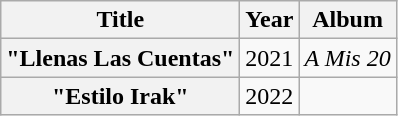<table class="wikitable plainrowheaders" style="text-align:center;">
<tr>
<th scope="col">Title</th>
<th scope="col">Year</th>
<th scope="col">Album</th>
</tr>
<tr>
<th scope="row">"Llenas Las Cuentas"<br></th>
<td>2021</td>
<td><em>A Mis 20</em></td>
</tr>
<tr>
<th scope="row">"Estilo Irak"<br></th>
<td>2022</td>
<td></td>
</tr>
</table>
